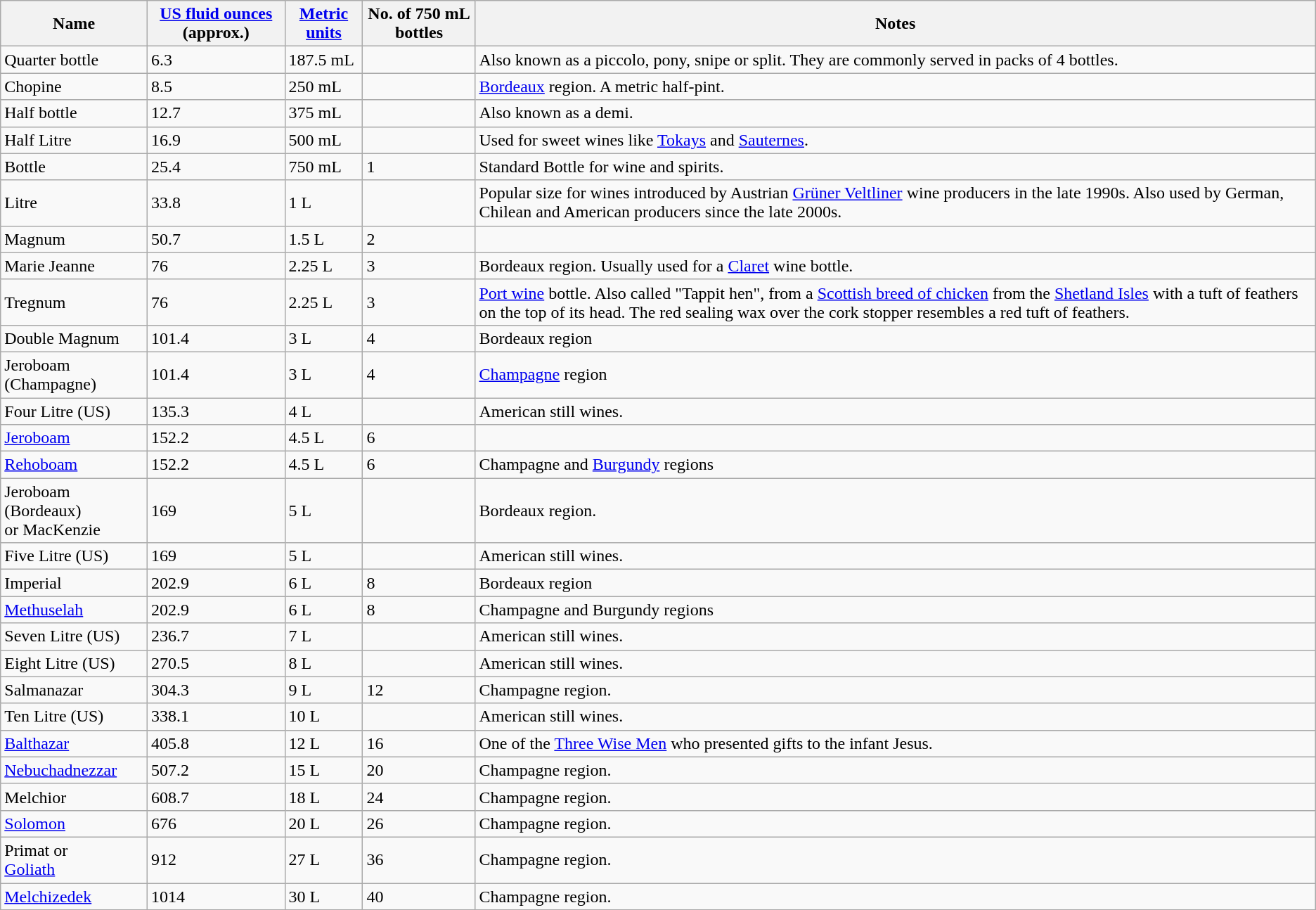<table class="wikitable">
<tr>
<th>Name</th>
<th><a href='#'>US fluid ounces</a> (approx.)</th>
<th><a href='#'>Metric units</a></th>
<th>No. of 750 mL bottles</th>
<th>Notes</th>
</tr>
<tr>
<td>Quarter bottle</td>
<td>6.3</td>
<td>187.5 mL</td>
<td></td>
<td>Also known as a piccolo, pony, snipe or split. They are commonly served in packs of 4 bottles.</td>
</tr>
<tr>
<td>Chopine</td>
<td>8.5</td>
<td>250 mL</td>
<td></td>
<td><a href='#'>Bordeaux</a> region. A metric half-pint.</td>
</tr>
<tr>
<td>Half bottle</td>
<td>12.7</td>
<td>375 mL</td>
<td></td>
<td>Also known as a demi.</td>
</tr>
<tr>
<td>Half Litre</td>
<td>16.9</td>
<td>500 mL</td>
<td></td>
<td>Used for sweet wines like <a href='#'>Tokays</a> and <a href='#'>Sauternes</a>.</td>
</tr>
<tr>
<td>Bottle</td>
<td>25.4</td>
<td>750 mL</td>
<td>1</td>
<td>Standard Bottle for wine and spirits.</td>
</tr>
<tr>
<td>Litre</td>
<td>33.8</td>
<td>1 L</td>
<td></td>
<td>Popular size for wines introduced by Austrian <a href='#'>Grüner Veltliner</a> wine producers in the late 1990s. Also used by German, Chilean and American producers since the late 2000s.</td>
</tr>
<tr>
<td>Magnum</td>
<td>50.7</td>
<td>1.5 L</td>
<td>2</td>
<td></td>
</tr>
<tr>
<td>Marie Jeanne</td>
<td>76</td>
<td>2.25 L</td>
<td>3</td>
<td>Bordeaux region. Usually used for a <a href='#'>Claret</a> wine bottle.</td>
</tr>
<tr>
<td>Tregnum</td>
<td>76</td>
<td>2.25 L</td>
<td>3</td>
<td><a href='#'>Port wine</a> bottle. Also called "Tappit hen", from a <a href='#'>Scottish breed of chicken</a> from the <a href='#'>Shetland Isles</a> with a tuft of feathers on the top of its head. The red sealing wax over the cork stopper resembles a red tuft of feathers.</td>
</tr>
<tr>
<td>Double Magnum</td>
<td>101.4</td>
<td>3 L</td>
<td>4</td>
<td>Bordeaux region</td>
</tr>
<tr>
<td>Jeroboam (Champagne)</td>
<td>101.4</td>
<td>3 L</td>
<td>4</td>
<td><a href='#'>Champagne</a> region</td>
</tr>
<tr>
<td>Four Litre (US)</td>
<td>135.3</td>
<td>4 L</td>
<td></td>
<td>American still wines.</td>
</tr>
<tr>
<td><a href='#'>Jeroboam</a></td>
<td>152.2</td>
<td>4.5 L</td>
<td>6</td>
<td></td>
</tr>
<tr>
<td><a href='#'>Rehoboam</a></td>
<td>152.2</td>
<td>4.5 L</td>
<td>6</td>
<td>Champagne and <a href='#'>Burgundy</a> regions</td>
</tr>
<tr>
<td>Jeroboam (Bordeaux)<br> or MacKenzie</td>
<td>169</td>
<td>5 L</td>
<td></td>
<td>Bordeaux region.</td>
</tr>
<tr>
<td>Five Litre (US)</td>
<td>169</td>
<td>5 L</td>
<td></td>
<td>American still wines.</td>
</tr>
<tr>
<td>Imperial</td>
<td>202.9</td>
<td>6 L</td>
<td>8</td>
<td>Bordeaux region</td>
</tr>
<tr>
<td><a href='#'>Methuselah</a></td>
<td>202.9</td>
<td>6 L</td>
<td>8</td>
<td>Champagne and Burgundy regions</td>
</tr>
<tr>
<td>Seven Litre (US)</td>
<td>236.7</td>
<td>7 L</td>
<td></td>
<td>American still wines.</td>
</tr>
<tr>
<td>Eight Litre (US)</td>
<td>270.5</td>
<td>8 L</td>
<td></td>
<td>American still wines.</td>
</tr>
<tr>
<td>Salmanazar</td>
<td>304.3</td>
<td>9 L</td>
<td>12</td>
<td>Champagne region.</td>
</tr>
<tr>
<td>Ten Litre (US)</td>
<td>338.1</td>
<td>10 L</td>
<td></td>
<td>American still wines.</td>
</tr>
<tr>
<td><a href='#'>Balthazar</a></td>
<td>405.8</td>
<td>12 L</td>
<td>16</td>
<td>One of the <a href='#'>Three Wise Men</a> who presented gifts to the infant Jesus.</td>
</tr>
<tr>
<td><a href='#'>Nebuchadnezzar</a></td>
<td>507.2</td>
<td>15 L</td>
<td>20</td>
<td>Champagne region.</td>
</tr>
<tr>
<td>Melchior</td>
<td>608.7</td>
<td>18 L</td>
<td>24</td>
<td>Champagne region.</td>
</tr>
<tr>
<td><a href='#'>Solomon</a></td>
<td>676</td>
<td>20 L</td>
<td>26</td>
<td>Champagne region.</td>
</tr>
<tr>
<td>Primat or<br><a href='#'>Goliath</a></td>
<td>912</td>
<td>27 L</td>
<td>36</td>
<td>Champagne region.</td>
</tr>
<tr>
<td><a href='#'>Melchizedek</a></td>
<td>1014</td>
<td>30 L</td>
<td>40</td>
<td>Champagne region.</td>
</tr>
<tr>
</tr>
</table>
